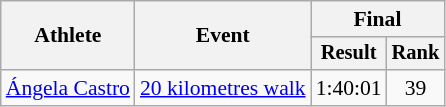<table class="wikitable" style="font-size:90%">
<tr>
<th rowspan="2">Athlete</th>
<th rowspan="2">Event</th>
<th colspan="2">Final</th>
</tr>
<tr style="font-size:95%">
<th>Result</th>
<th>Rank</th>
</tr>
<tr align=center>
<td align=left><a href='#'>Ángela Castro</a></td>
<td align=left><a href='#'>20 kilometres walk</a></td>
<td>1:40:01</td>
<td>39</td>
</tr>
</table>
